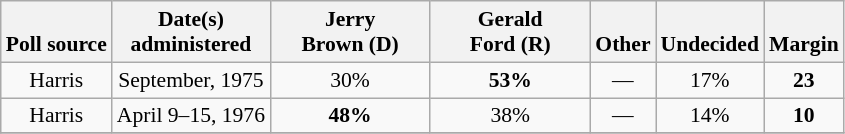<table class="wikitable sortable" style="text-align:center;font-size:90%;line-height:17px">
<tr valign= bottom>
<th>Poll source</th>
<th>Date(s)<br>administered</th>
<th class="unsortable" style="width:100px;">Jerry<br>Brown (D)</th>
<th class="unsortable" style="width:100px;">Gerald<br>Ford (R)</th>
<th class="unsortable">Other</th>
<th class="unsortable">Undecided</th>
<th>Margin</th>
</tr>
<tr>
<td align="center">Harris</td>
<td>September, 1975</td>
<td align="center">30%</td>
<td><strong>53%</strong></td>
<td align="center">—</td>
<td align="center">17%</td>
<td><strong>23</strong></td>
</tr>
<tr>
<td align="center">Harris</td>
<td>April 9–15, 1976</td>
<td><strong>48%</strong></td>
<td align="center">38%</td>
<td align="center">—</td>
<td align="center">14%</td>
<td><strong>10</strong></td>
</tr>
<tr>
</tr>
</table>
